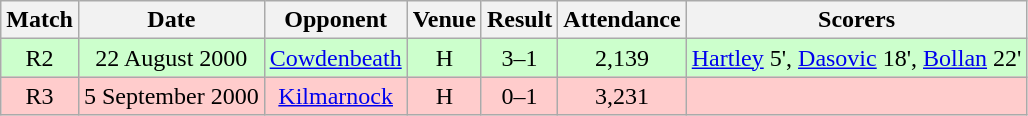<table class="wikitable" style="font-size:100%; text-align:center">
<tr>
<th>Match</th>
<th>Date</th>
<th>Opponent</th>
<th>Venue</th>
<th>Result</th>
<th>Attendance</th>
<th>Scorers</th>
</tr>
<tr style="background: #CCFFCC;">
<td>R2</td>
<td>22 August 2000</td>
<td><a href='#'>Cowdenbeath</a></td>
<td>H</td>
<td>3–1</td>
<td>2,139</td>
<td><a href='#'>Hartley</a> 5', <a href='#'>Dasovic</a> 18', <a href='#'>Bollan</a> 22'</td>
</tr>
<tr style="background: #FFCCCC;">
<td>R3</td>
<td>5 September 2000</td>
<td><a href='#'>Kilmarnock</a></td>
<td>H</td>
<td>0–1</td>
<td>3,231</td>
<td></td>
</tr>
</table>
